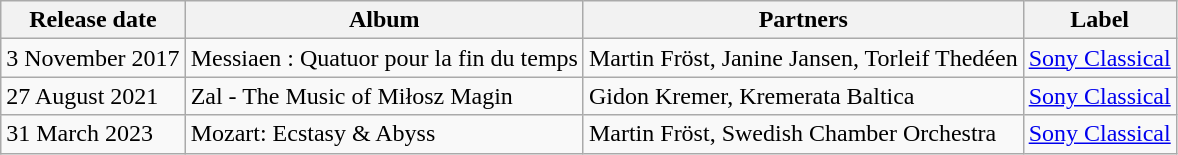<table class="wikitable">
<tr>
<th>Release date</th>
<th>Album</th>
<th>Partners</th>
<th>Label</th>
</tr>
<tr>
<td>3 November 2017</td>
<td>Messiaen : Quatuor pour la fin du temps</td>
<td>Martin Fröst, Janine Jansen, Torleif Thedéen</td>
<td><a href='#'>Sony Classical</a></td>
</tr>
<tr>
<td>27 August 2021</td>
<td>Zal - The Music of Miłosz Magin</td>
<td>Gidon Kremer, Kremerata Baltica</td>
<td><a href='#'>Sony Classical</a></td>
</tr>
<tr>
<td>31 March 2023</td>
<td>Mozart: Ecstasy & Abyss</td>
<td>Martin Fröst, Swedish Chamber Orchestra</td>
<td><a href='#'>Sony Classical</a></td>
</tr>
</table>
